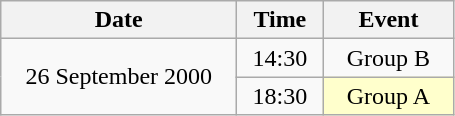<table class = "wikitable" style="text-align:center;">
<tr>
<th width=150>Date</th>
<th width=50>Time</th>
<th width=80>Event</th>
</tr>
<tr>
<td rowspan=2>26 September 2000</td>
<td>14:30</td>
<td>Group B</td>
</tr>
<tr>
<td>18:30</td>
<td bgcolor=ffffcc>Group A</td>
</tr>
</table>
